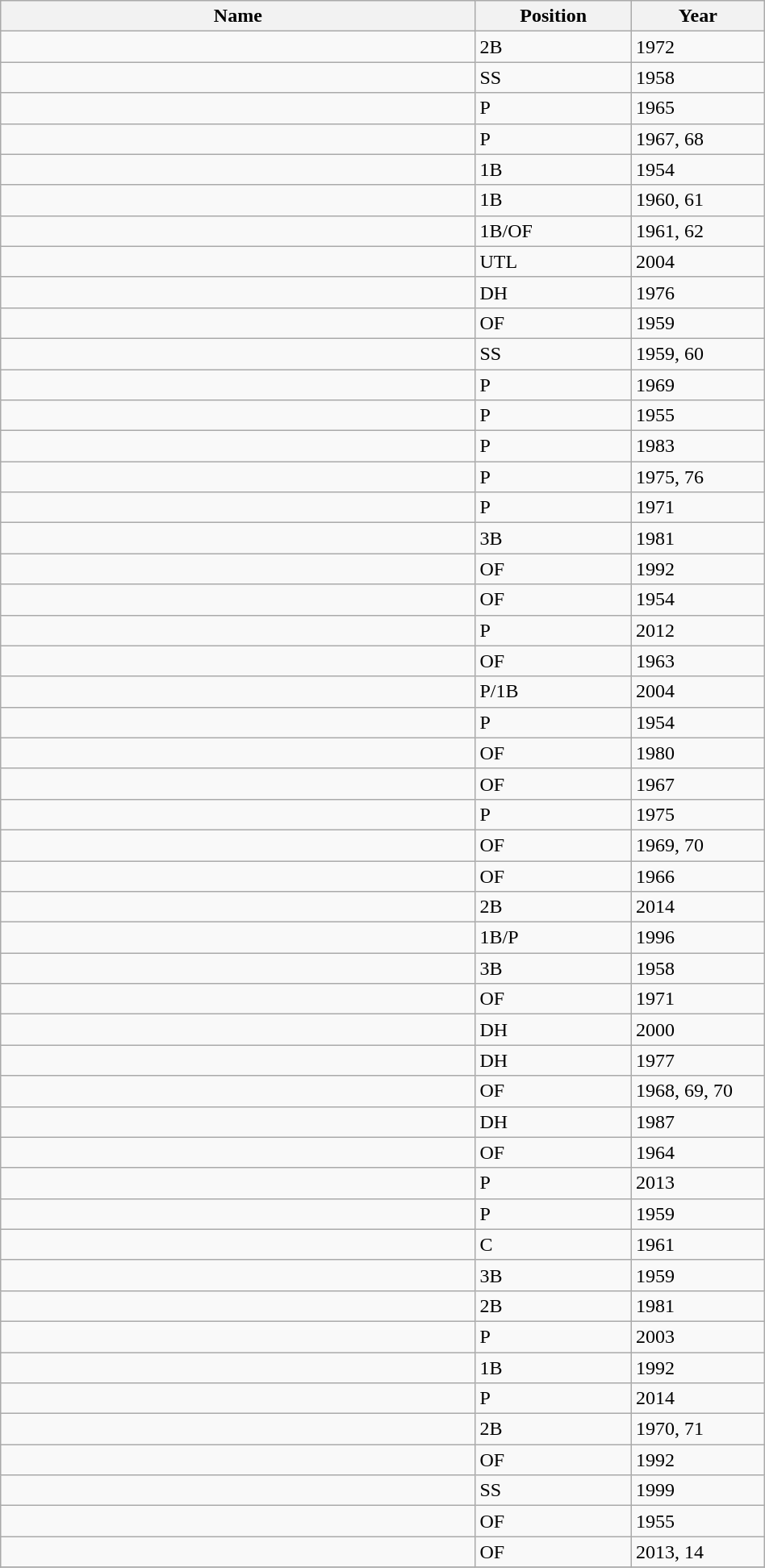<table class="wikitable sortable" style="width:50%;">
<tr>
<th scope="col" style="width:20%;">Name</th>
<th scope="col" style="width:5%;">Position</th>
<th scope="col" style="width:5%;">Year</th>
</tr>
<tr>
<td scope="row"></td>
<td>2B</td>
<td>1972</td>
</tr>
<tr>
<td scope="row"></td>
<td>SS</td>
<td>1958</td>
</tr>
<tr>
<td scope="row"></td>
<td>P</td>
<td>1965</td>
</tr>
<tr>
<td scope="row"></td>
<td>P</td>
<td>1967, 68</td>
</tr>
<tr>
<td scope="row"></td>
<td>1B</td>
<td>1954</td>
</tr>
<tr>
<td scope="row"></td>
<td>1B</td>
<td>1960, 61</td>
</tr>
<tr>
<td scope="row"></td>
<td>1B/OF</td>
<td>1961, 62</td>
</tr>
<tr>
<td scope="row"></td>
<td>UTL</td>
<td>2004</td>
</tr>
<tr>
<td scope="row"></td>
<td>DH</td>
<td>1976</td>
</tr>
<tr>
<td scope="row"></td>
<td>OF</td>
<td>1959</td>
</tr>
<tr>
<td scope="row"></td>
<td>SS</td>
<td>1959, 60</td>
</tr>
<tr>
<td scope="row"></td>
<td>P</td>
<td>1969</td>
</tr>
<tr>
<td scope="row"></td>
<td>P</td>
<td>1955</td>
</tr>
<tr>
<td scope="row"></td>
<td>P</td>
<td>1983</td>
</tr>
<tr>
<td scope="row"></td>
<td>P</td>
<td>1975, 76</td>
</tr>
<tr>
<td scope="row"></td>
<td>P</td>
<td>1971</td>
</tr>
<tr>
<td scope="row"></td>
<td>3B</td>
<td>1981</td>
</tr>
<tr>
<td scope="row"></td>
<td>OF</td>
<td>1992</td>
</tr>
<tr>
<td scope="row"></td>
<td>OF</td>
<td>1954</td>
</tr>
<tr>
<td scope="row"></td>
<td>P</td>
<td>2012</td>
</tr>
<tr>
<td scope="row"></td>
<td>OF</td>
<td>1963</td>
</tr>
<tr>
<td scope="row"></td>
<td>P/1B</td>
<td>2004</td>
</tr>
<tr>
<td scope="row"></td>
<td>P</td>
<td>1954</td>
</tr>
<tr>
<td scope="row"></td>
<td>OF</td>
<td>1980</td>
</tr>
<tr>
<td scope="row"></td>
<td>OF</td>
<td>1967</td>
</tr>
<tr>
<td scope="row"></td>
<td>P</td>
<td>1975</td>
</tr>
<tr>
<td scope="row"></td>
<td>OF</td>
<td>1969, 70</td>
</tr>
<tr>
<td scope="row"></td>
<td>OF</td>
<td>1966</td>
</tr>
<tr>
<td scope="row"></td>
<td>2B</td>
<td>2014</td>
</tr>
<tr>
<td scope="row"></td>
<td>1B/P</td>
<td>1996</td>
</tr>
<tr>
<td scope="row"></td>
<td>3B</td>
<td>1958</td>
</tr>
<tr>
<td scope="row"></td>
<td>OF</td>
<td>1971</td>
</tr>
<tr>
<td scope="row"></td>
<td>DH</td>
<td>2000</td>
</tr>
<tr>
<td scope="row"></td>
<td>DH</td>
<td>1977</td>
</tr>
<tr>
<td scope="row"></td>
<td>OF</td>
<td>1968, 69, 70</td>
</tr>
<tr>
<td scope="row"></td>
<td>DH</td>
<td>1987</td>
</tr>
<tr>
<td scope="row"></td>
<td>OF</td>
<td>1964</td>
</tr>
<tr>
<td scope="row"></td>
<td>P</td>
<td>2013</td>
</tr>
<tr>
<td scope="row"></td>
<td>P</td>
<td>1959</td>
</tr>
<tr>
<td scope="row"></td>
<td>C</td>
<td>1961</td>
</tr>
<tr>
<td scope="row"></td>
<td>3B</td>
<td>1959</td>
</tr>
<tr>
<td scope="row"></td>
<td>2B</td>
<td>1981</td>
</tr>
<tr>
<td scope="row"></td>
<td>P</td>
<td>2003</td>
</tr>
<tr>
<td scope="row"></td>
<td>1B</td>
<td>1992</td>
</tr>
<tr>
<td scope="row"></td>
<td>P</td>
<td>2014</td>
</tr>
<tr>
<td scope="row"></td>
<td>2B</td>
<td>1970, 71</td>
</tr>
<tr>
<td scope="row"></td>
<td>OF</td>
<td>1992</td>
</tr>
<tr>
<td scope="row"></td>
<td>SS</td>
<td>1999</td>
</tr>
<tr>
<td scope="row"></td>
<td>OF</td>
<td>1955</td>
</tr>
<tr>
<td scope="row"></td>
<td>OF</td>
<td>2013, 14</td>
</tr>
<tr>
</tr>
</table>
